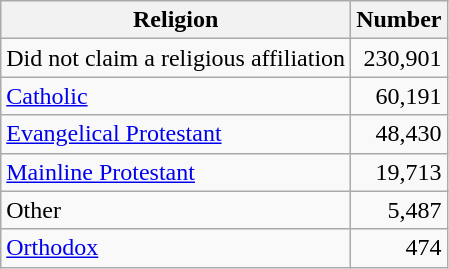<table class="wikitable sortable">
<tr>
<th>Religion</th>
<th>Number</th>
</tr>
<tr>
<td>Did not claim a religious affiliation</td>
<td align=right>230,901</td>
</tr>
<tr>
<td><a href='#'>Catholic</a></td>
<td align=right>60,191</td>
</tr>
<tr>
<td><a href='#'>Evangelical Protestant</a></td>
<td align=right>48,430</td>
</tr>
<tr>
<td><a href='#'>Mainline Protestant</a></td>
<td align=right>19,713</td>
</tr>
<tr>
<td>Other</td>
<td align=right>5,487</td>
</tr>
<tr>
<td><a href='#'>Orthodox</a></td>
<td align=right>474</td>
</tr>
</table>
